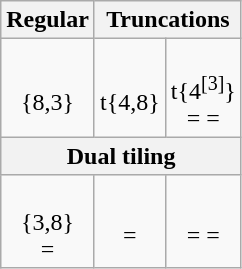<table class=wikitable>
<tr>
<th>Regular</th>
<th colspan=2>Truncations</th>
</tr>
<tr align=center>
<td><br>{8,3}<br></td>
<td><br>t{4,8}<br></td>
<td><br>t{4<sup>[3]</sup>}<br> =  = </td>
</tr>
<tr align=center>
<th colspan=4>Dual tiling</th>
</tr>
<tr align=center>
<td><br>{3,8}<br> = </td>
<td><br> = </td>
<td><br> =  = </td>
</tr>
</table>
